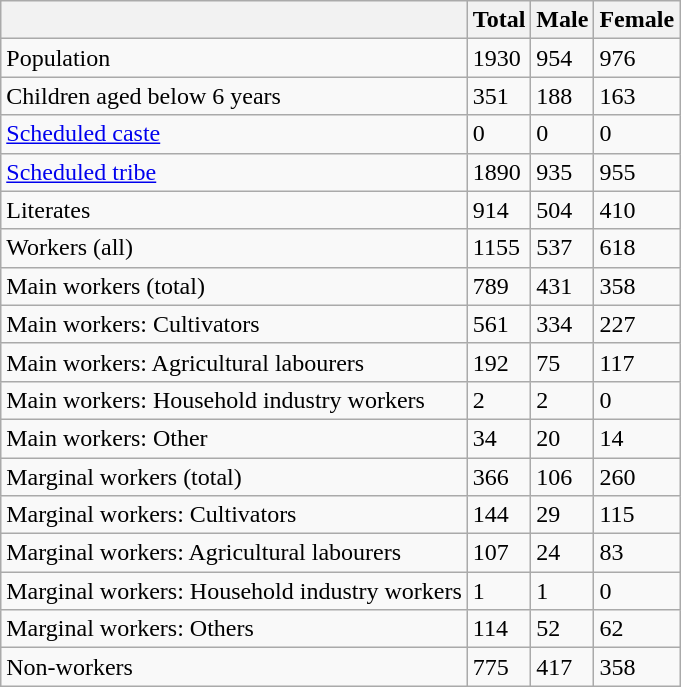<table class="wikitable sortable">
<tr>
<th></th>
<th>Total</th>
<th>Male</th>
<th>Female</th>
</tr>
<tr>
<td>Population</td>
<td>1930</td>
<td>954</td>
<td>976</td>
</tr>
<tr>
<td>Children aged below 6 years</td>
<td>351</td>
<td>188</td>
<td>163</td>
</tr>
<tr>
<td><a href='#'>Scheduled caste</a></td>
<td>0</td>
<td>0</td>
<td>0</td>
</tr>
<tr>
<td><a href='#'>Scheduled tribe</a></td>
<td>1890</td>
<td>935</td>
<td>955</td>
</tr>
<tr>
<td>Literates</td>
<td>914</td>
<td>504</td>
<td>410</td>
</tr>
<tr>
<td>Workers (all)</td>
<td>1155</td>
<td>537</td>
<td>618</td>
</tr>
<tr>
<td>Main workers (total)</td>
<td>789</td>
<td>431</td>
<td>358</td>
</tr>
<tr>
<td>Main workers: Cultivators</td>
<td>561</td>
<td>334</td>
<td>227</td>
</tr>
<tr>
<td>Main workers: Agricultural labourers</td>
<td>192</td>
<td>75</td>
<td>117</td>
</tr>
<tr>
<td>Main workers: Household industry workers</td>
<td>2</td>
<td>2</td>
<td>0</td>
</tr>
<tr>
<td>Main workers: Other</td>
<td>34</td>
<td>20</td>
<td>14</td>
</tr>
<tr>
<td>Marginal workers (total)</td>
<td>366</td>
<td>106</td>
<td>260</td>
</tr>
<tr>
<td>Marginal workers: Cultivators</td>
<td>144</td>
<td>29</td>
<td>115</td>
</tr>
<tr>
<td>Marginal workers: Agricultural labourers</td>
<td>107</td>
<td>24</td>
<td>83</td>
</tr>
<tr>
<td>Marginal workers: Household industry workers</td>
<td>1</td>
<td>1</td>
<td>0</td>
</tr>
<tr>
<td>Marginal workers: Others</td>
<td>114</td>
<td>52</td>
<td>62</td>
</tr>
<tr>
<td>Non-workers</td>
<td>775</td>
<td>417</td>
<td>358</td>
</tr>
</table>
